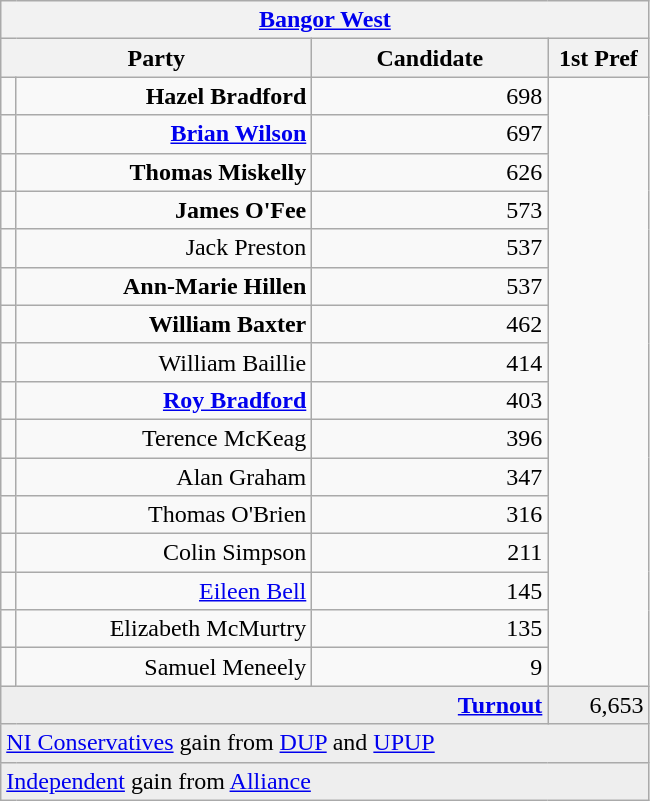<table class="wikitable">
<tr>
<th colspan="4" align="center"><a href='#'>Bangor West</a></th>
</tr>
<tr>
<th colspan="2" align="center" width=200>Party</th>
<th width=150>Candidate</th>
<th width=60>1st Pref</th>
</tr>
<tr>
<td></td>
<td align="right"><strong>Hazel Bradford</strong></td>
<td align="right">698</td>
</tr>
<tr>
<td></td>
<td align="right"><strong><a href='#'>Brian Wilson</a></strong></td>
<td align="right">697</td>
</tr>
<tr>
<td></td>
<td align="right"><strong>Thomas Miskelly</strong></td>
<td align="right">626</td>
</tr>
<tr>
<td></td>
<td align="right"><strong>James O'Fee</strong></td>
<td align="right">573</td>
</tr>
<tr>
<td></td>
<td align="right">Jack Preston</td>
<td align="right">537</td>
</tr>
<tr>
<td></td>
<td align="right"><strong>Ann-Marie Hillen</strong></td>
<td align="right">537</td>
</tr>
<tr>
<td></td>
<td align="right"><strong>William Baxter</strong></td>
<td align="right">462</td>
</tr>
<tr>
<td></td>
<td align="right">William Baillie</td>
<td align="right">414</td>
</tr>
<tr>
<td></td>
<td align="right"><strong><a href='#'>Roy Bradford</a></strong></td>
<td align="right">403</td>
</tr>
<tr>
<td></td>
<td align="right">Terence McKeag</td>
<td align="right">396</td>
</tr>
<tr>
<td></td>
<td align="right">Alan Graham</td>
<td align="right">347</td>
</tr>
<tr>
<td></td>
<td align="right">Thomas O'Brien</td>
<td align="right">316</td>
</tr>
<tr>
<td></td>
<td align="right">Colin Simpson</td>
<td align="right">211</td>
</tr>
<tr>
<td></td>
<td align="right"><a href='#'>Eileen Bell</a></td>
<td align="right">145</td>
</tr>
<tr>
<td></td>
<td align="right">Elizabeth McMurtry</td>
<td align="right">135</td>
</tr>
<tr>
<td></td>
<td align="right">Samuel Meneely</td>
<td align="right">9</td>
</tr>
<tr bgcolor="EEEEEE">
<td colspan=3 align="right"><strong><a href='#'>Turnout</a></strong></td>
<td align="right">6,653</td>
</tr>
<tr>
<td colspan=4 bgcolor="EEEEEE"><a href='#'>NI Conservatives</a> gain from <a href='#'>DUP</a> and <a href='#'>UPUP</a></td>
</tr>
<tr>
<td colspan=4 bgcolor="EEEEEE"><a href='#'>Independent</a> gain from <a href='#'>Alliance</a></td>
</tr>
</table>
